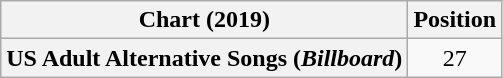<table class="wikitable sortable plainrowheaders" style="text-align:center">
<tr>
<th scope="col">Chart (2019)</th>
<th scope="col">Position</th>
</tr>
<tr>
<th scope="row">US Adult Alternative Songs (<em>Billboard</em>)</th>
<td>27</td>
</tr>
</table>
